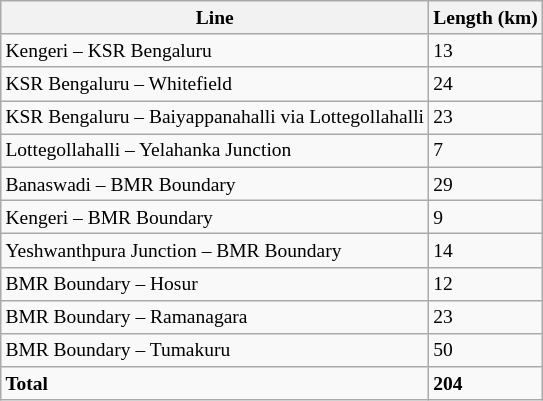<table class="wikitable" style="font-size:small;">
<tr>
<th>Line</th>
<th>Length (km)</th>
</tr>
<tr>
<td>Kengeri – KSR Bengaluru</td>
<td>13</td>
</tr>
<tr>
<td>KSR Bengaluru – Whitefield</td>
<td>24</td>
</tr>
<tr>
<td>KSR Bengaluru – Baiyappanahalli via Lottegollahalli</td>
<td>23</td>
</tr>
<tr>
<td>Lottegollahalli – Yelahanka Junction</td>
<td>7</td>
</tr>
<tr>
<td>Banaswadi – BMR Boundary</td>
<td>29</td>
</tr>
<tr>
<td>Kengeri – BMR Boundary</td>
<td>9</td>
</tr>
<tr>
<td>Yeshwanthpura Junction – BMR Boundary</td>
<td>14</td>
</tr>
<tr>
<td>BMR Boundary – Hosur</td>
<td>12</td>
</tr>
<tr>
<td>BMR Boundary – Ramanagara</td>
<td>23</td>
</tr>
<tr>
<td>BMR Boundary – Tumakuru</td>
<td>50</td>
</tr>
<tr>
<td><strong>Total</strong></td>
<td><strong>204</strong></td>
</tr>
</table>
